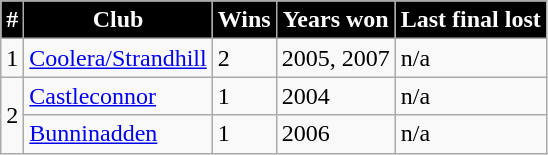<table class="wikitable">
<tr>
<th style="background:black;color:white">#</th>
<th style="background:black;color:white">Club</th>
<th style="background:black;color:white">Wins</th>
<th style="background:black;color:white">Years won</th>
<th style="background:black;color:white">Last final lost</th>
</tr>
<tr>
<td>1</td>
<td><a href='#'>Coolera/Strandhill</a></td>
<td>2</td>
<td>2005, 2007</td>
<td>n/a</td>
</tr>
<tr>
<td rowspan=2>2</td>
<td><a href='#'>Castleconnor</a></td>
<td>1</td>
<td>2004</td>
<td>n/a</td>
</tr>
<tr>
<td><a href='#'>Bunninadden</a></td>
<td>1</td>
<td>2006</td>
<td>n/a</td>
</tr>
</table>
